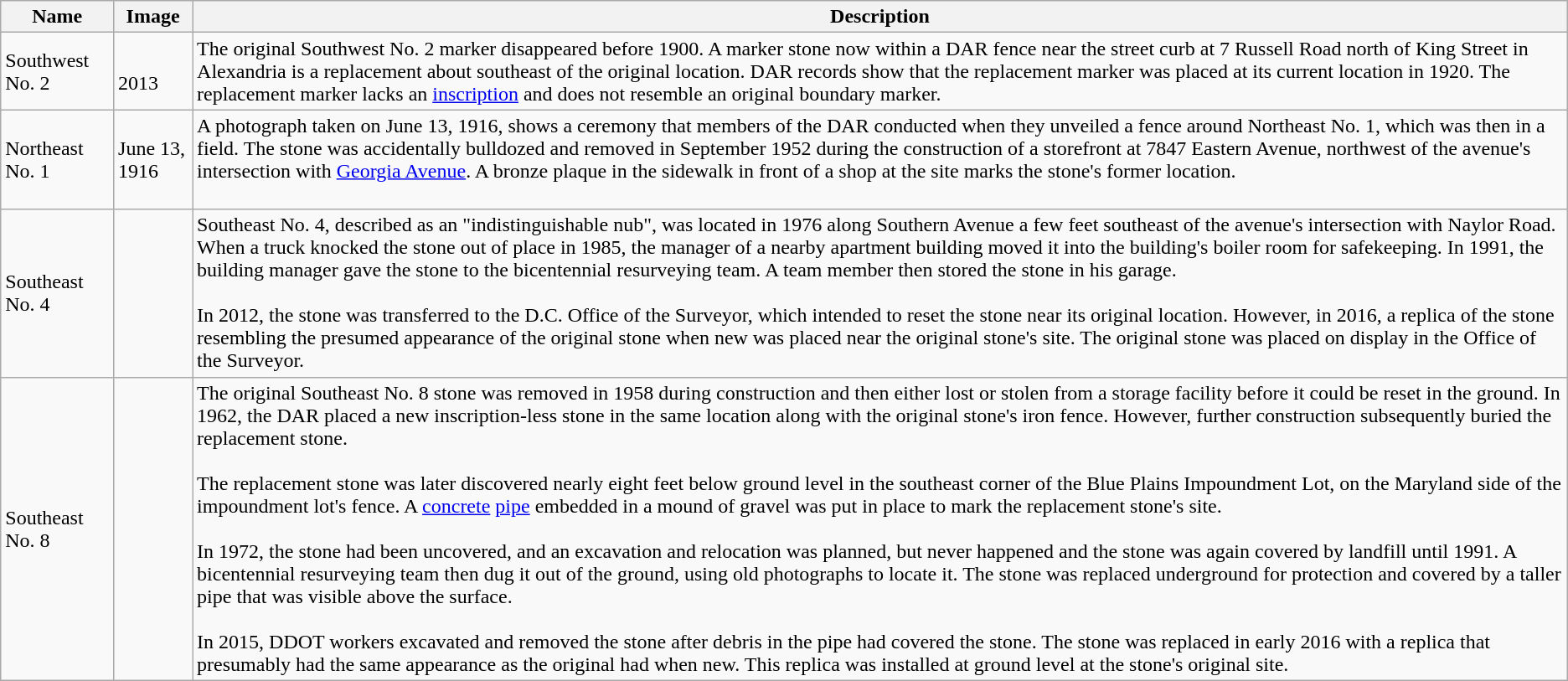<table class="wikitable" style="width:auto">
<tr>
<th style="width:5%"><strong>Name</strong></th>
<th style="width:4%"><strong>Image</strong></th>
<th style="width:70%"><strong>Description</strong></th>
</tr>
<tr>
<td>Southwest No. 2</td>
<td><br>2013</td>
<td>The original Southwest No. 2 marker disappeared before 1900. A marker stone now within a DAR fence near the street curb at 7 Russell Road north of King Street in Alexandria is a replacement about  southeast of the original location. DAR records show that the replacement marker was placed at its current location in 1920.  The replacement marker lacks an <a href='#'>inscription</a> and does not resemble an original boundary marker.</td>
</tr>
<tr>
<td>Northeast No. 1</td>
<td>June 13, 1916</td>
<td>A photograph taken on June 13, 1916, shows a ceremony that members of the DAR conducted when they unveiled a fence around Northeast No. 1, which was then in a field. The stone was accidentally bulldozed and removed in September 1952 during the construction of a storefront at 7847 Eastern Avenue, northwest of the avenue's intersection with <a href='#'>Georgia Avenue</a>.  A bronze plaque in the sidewalk in front of a shop at the site marks the stone's former location.<br><br></td>
</tr>
<tr>
<td>Southeast No. 4</td>
<td></td>
<td>Southeast No. 4, described as an "indistinguishable nub", was located in 1976 along Southern Avenue a few feet southeast of the avenue's intersection with Naylor Road. When a truck knocked the stone out of place in 1985, the manager of a nearby apartment building moved it into the building's boiler room for safekeeping. In 1991, the building manager gave the stone to the bicentennial resurveying team. A team member then stored the stone in his garage.<br><br>In 2012, the stone was transferred to the D.C. Office of the Surveyor, which intended to reset the stone near its original location. However, in 2016, a replica of the stone resembling the presumed appearance of the original stone when new was placed near the original stone's site. The original stone was placed on display in the Office of the Surveyor.</td>
</tr>
<tr>
<td>Southeast No. 8</td>
<td></td>
<td>The original Southeast No. 8 stone was removed in 1958 during construction and then either lost or stolen from a storage facility before it could be reset in the ground. In 1962, the DAR placed a new inscription-less stone in the same location along with the original stone's iron fence. However, further construction subsequently buried the replacement stone.<br><br>The replacement stone was later discovered nearly eight feet below ground level in the southeast corner of the Blue Plains Impoundment Lot, on the Maryland side of the impoundment lot's fence.   A <a href='#'>concrete</a> <a href='#'>pipe</a> embedded in a mound of gravel was put in place to mark the replacement stone's site.<br><br>In 1972, the stone had been uncovered, and an excavation and relocation was planned, but never happened and the stone was again covered by landfill until 1991.  A bicentennial resurveying team then dug it out of the ground, using old photographs to locate it.  The stone was replaced underground for protection and covered by a taller pipe that was visible above the surface.<br><br>In 2015, DDOT workers excavated and removed the stone after debris in the pipe had covered the stone.  The stone was replaced in early 2016 with a replica that presumably had the same appearance as the original had when new. This replica was installed at ground level at the stone's original site.</td>
</tr>
</table>
